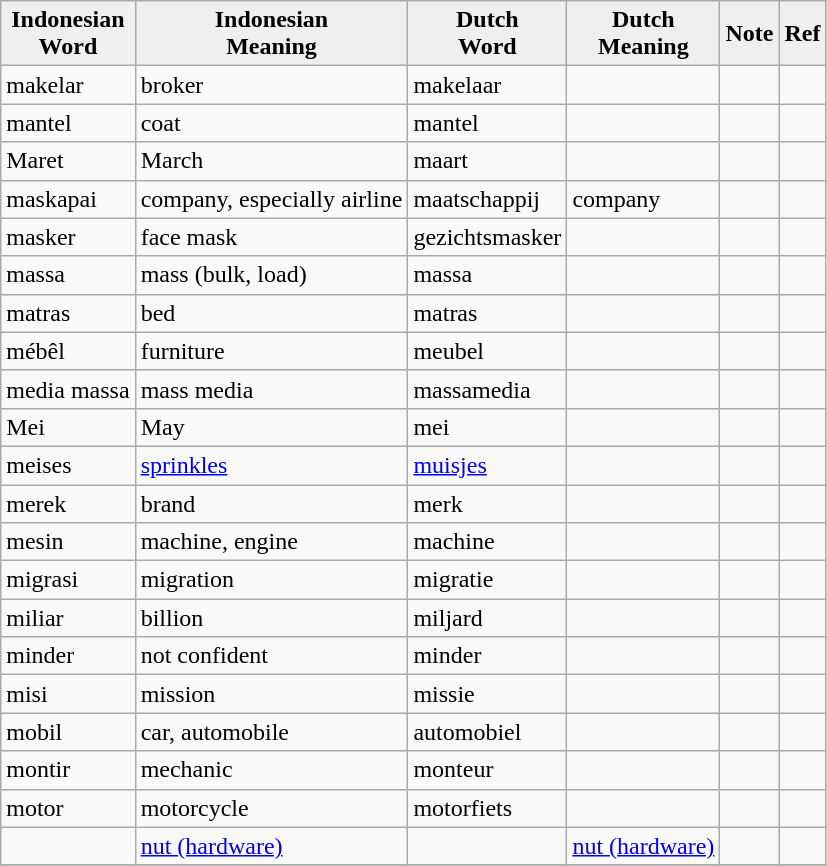<table class="wikitable">
<tr>
<th style="background:#efefef;">Indonesian <br>Word</th>
<th style="background:#efefef;">Indonesian <br>Meaning</th>
<th style="background:#efefef;">Dutch <br>Word</th>
<th style="background:#efefef;">Dutch <br>Meaning</th>
<th style="background:#efefef;">Note</th>
<th style="background:#efefef;">Ref</th>
</tr>
<tr>
<td>makelar</td>
<td>broker</td>
<td>makelaar</td>
<td></td>
<td></td>
<td></td>
</tr>
<tr>
<td>mantel</td>
<td>coat</td>
<td>mantel</td>
<td></td>
<td></td>
<td></td>
</tr>
<tr>
<td>Maret</td>
<td>March</td>
<td>maart</td>
<td></td>
<td></td>
<td></td>
</tr>
<tr>
<td>maskapai</td>
<td>company, especially airline</td>
<td>maatschappij</td>
<td>company</td>
<td></td>
<td></td>
</tr>
<tr>
<td>masker</td>
<td>face mask</td>
<td>gezichtsmasker</td>
<td></td>
<td></td>
<td></td>
</tr>
<tr>
<td>massa</td>
<td>mass (bulk, load)</td>
<td>massa</td>
<td></td>
<td></td>
<td></td>
</tr>
<tr>
<td>matras</td>
<td>bed</td>
<td>matras</td>
<td></td>
<td></td>
<td></td>
</tr>
<tr>
<td>mébêl</td>
<td>furniture</td>
<td>meubel</td>
<td></td>
<td></td>
<td></td>
</tr>
<tr>
<td>media massa</td>
<td>mass media</td>
<td>massamedia</td>
<td></td>
<td></td>
<td></td>
</tr>
<tr>
<td>Mei</td>
<td>May</td>
<td>mei</td>
<td></td>
<td></td>
<td></td>
</tr>
<tr>
<td>meises</td>
<td><a href='#'>sprinkles</a></td>
<td><a href='#'>muisjes</a></td>
<td></td>
<td></td>
<td></td>
</tr>
<tr>
<td>merek</td>
<td>brand</td>
<td>merk</td>
<td></td>
<td></td>
<td></td>
</tr>
<tr>
<td>mesin</td>
<td>machine, engine</td>
<td>machine</td>
<td></td>
<td></td>
<td></td>
</tr>
<tr>
<td>migrasi</td>
<td>migration</td>
<td>migratie</td>
<td></td>
<td></td>
<td></td>
</tr>
<tr>
<td>miliar</td>
<td>billion</td>
<td>miljard</td>
<td></td>
<td></td>
<td></td>
</tr>
<tr>
<td>minder</td>
<td>not confident</td>
<td>minder</td>
<td></td>
<td></td>
<td></td>
</tr>
<tr>
<td>misi</td>
<td>mission</td>
<td>missie</td>
<td></td>
<td></td>
<td></td>
</tr>
<tr>
<td>mobil</td>
<td>car, automobile</td>
<td>automobiel</td>
<td></td>
<td></td>
<td></td>
</tr>
<tr>
<td>montir</td>
<td>mechanic</td>
<td>monteur</td>
<td></td>
<td></td>
<td></td>
</tr>
<tr>
<td>motor</td>
<td>motorcycle</td>
<td>motorfiets</td>
<td></td>
<td></td>
<td></td>
</tr>
<tr>
<td></td>
<td><a href='#'>nut (hardware)</a></td>
<td></td>
<td><a href='#'>nut (hardware)</a></td>
<td></td>
<td></td>
</tr>
<tr>
</tr>
</table>
